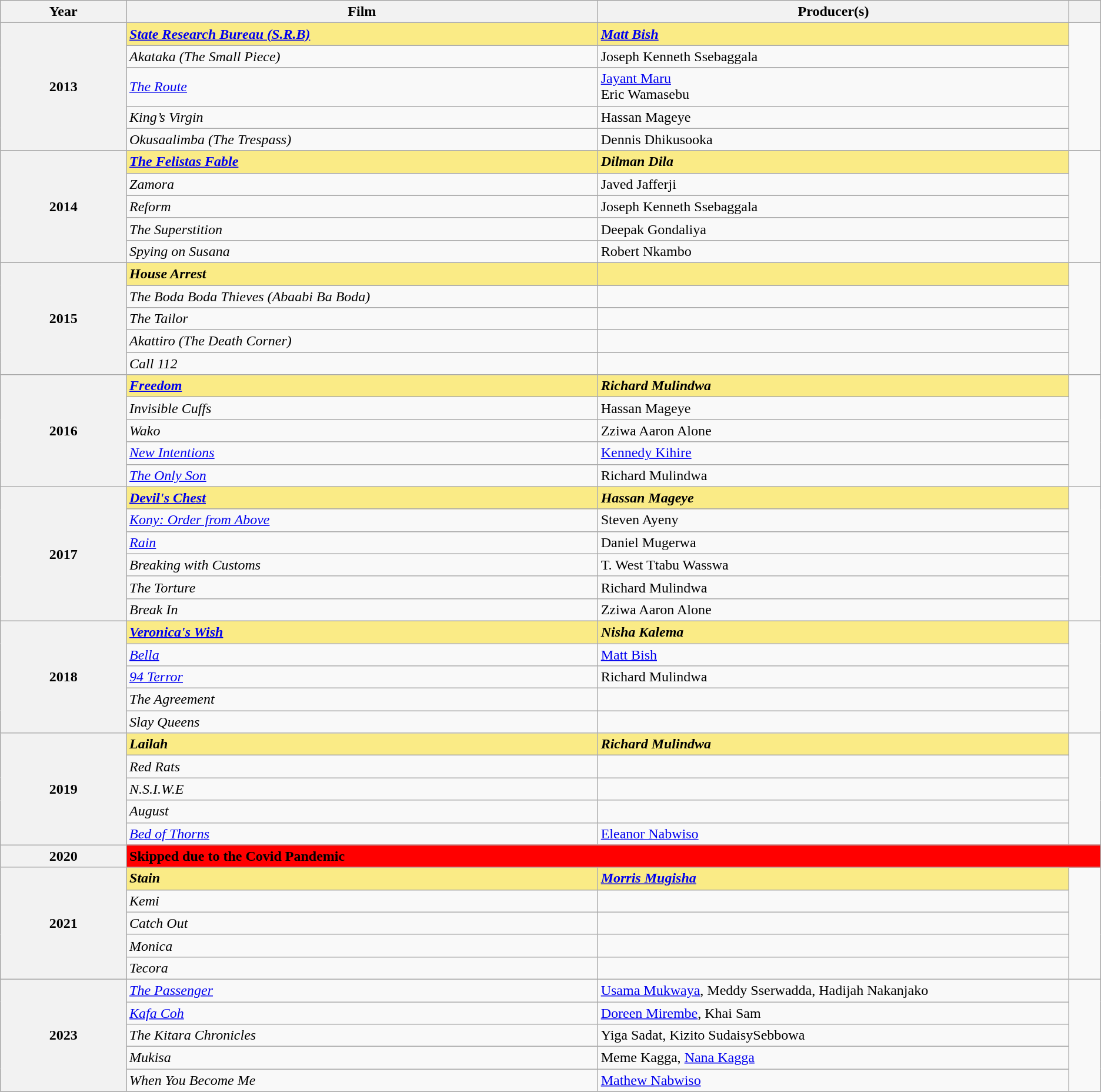<table class="wikitable sortable">
<tr>
<th scope="col" style="width:8%;">Year</th>
<th scope="col" style="width:30%;">Film</th>
<th scope="col" style="width:30%;">Producer(s)</th>
<th scope="col" style="width:2%;" class="unsortable"></th>
</tr>
<tr>
<th scope="row" rowspan=5 style="text-align:center;">2013 <br></th>
<td style="background:#FAEB86;"><strong><em><a href='#'>State Research Bureau (S.R.B)</a></em></strong></td>
<td style="background:#FAEB86;"><strong><em><a href='#'>Matt Bish</a></em></strong></td>
<td rowspan="5"></td>
</tr>
<tr>
<td><em>Akataka (The Small Piece)</em></td>
<td>Joseph Kenneth Ssebaggala</td>
</tr>
<tr>
<td><em><a href='#'>The Route</a></em></td>
<td><a href='#'>Jayant Maru</a><br> Eric Wamasebu</td>
</tr>
<tr>
<td><em>King’s Virgin</em></td>
<td>Hassan Mageye</td>
</tr>
<tr>
<td><em>Okusaalimba (The Trespass)</em></td>
<td>Dennis Dhikusooka</td>
</tr>
<tr>
<th scope="row" rowspan=5 style="text-align:center;">2014 <br></th>
<td style="background:#FAEB86;"><strong><em><a href='#'>The Felistas Fable</a></em></strong></td>
<td style="background:#FAEB86;"><strong><em>Dilman Dila</em></strong></td>
<td rowspan="5"></td>
</tr>
<tr>
<td><em>Zamora</em></td>
<td>Javed Jafferji</td>
</tr>
<tr>
<td><em>Reform</em></td>
<td>Joseph Kenneth Ssebaggala</td>
</tr>
<tr>
<td><em>The Superstition</em></td>
<td>Deepak Gondaliya</td>
</tr>
<tr>
<td><em>Spying on Susana</em></td>
<td>Robert Nkambo</td>
</tr>
<tr>
<th scope="row" rowspan=5 style="text-align:center;">2015 <br></th>
<td style="background:#FAEB86;"><strong><em>House Arrest</em></strong></td>
<td style="background:#FAEB86;"><strong><em>  </em></strong></td>
<td rowspan="5"></td>
</tr>
<tr>
<td><em>The Boda Boda Thieves (Abaabi Ba Boda)</em></td>
<td></td>
</tr>
<tr>
<td><em>The Tailor</em></td>
<td></td>
</tr>
<tr>
<td><em>Akattiro (The Death Corner)</em></td>
<td></td>
</tr>
<tr>
<td><em>Call 112</em></td>
<td></td>
</tr>
<tr>
<th scope="row" rowspan=5 style="text-align:center;">2016 <br></th>
<td style="background:#FAEB86;"><strong><em><a href='#'>Freedom</a></em></strong></td>
<td style="background:#FAEB86;"><strong><em>Richard Mulindwa</em></strong></td>
<td rowspan="5"></td>
</tr>
<tr>
<td><em>Invisible Cuffs</em></td>
<td>Hassan Mageye</td>
</tr>
<tr>
<td><em>Wako</em></td>
<td>Zziwa Aaron Alone</td>
</tr>
<tr>
<td><em><a href='#'>New Intentions</a></em></td>
<td><a href='#'>Kennedy Kihire</a></td>
</tr>
<tr>
<td><em><a href='#'>The Only Son</a></em></td>
<td>Richard Mulindwa</td>
</tr>
<tr>
<th scope="row" rowspan=6 style="text-align:center;">2017 <br></th>
<td style="background:#FAEB86;"><strong><em><a href='#'>Devil's Chest</a></em></strong></td>
<td style="background:#FAEB86;"><strong><em>Hassan Mageye</em></strong></td>
<td rowspan="6"></td>
</tr>
<tr>
<td><em><a href='#'>Kony: Order from Above</a></em></td>
<td>Steven Ayeny</td>
</tr>
<tr>
<td><em><a href='#'>Rain</a></em></td>
<td>Daniel Mugerwa</td>
</tr>
<tr>
<td><em>Breaking with Customs</em></td>
<td>T. West Ttabu Wasswa</td>
</tr>
<tr>
<td><em>The Torture</em></td>
<td>Richard Mulindwa</td>
</tr>
<tr>
<td><em>Break In</em></td>
<td>Zziwa Aaron Alone</td>
</tr>
<tr>
<th scope="row" rowspan=5 style="text-align:center;">2018 <br></th>
<td style="background:#FAEB86;"><strong><em><a href='#'>Veronica's Wish</a></em></strong></td>
<td style="background:#FAEB86;"><strong><em>Nisha Kalema</em></strong></td>
<td rowspan="5"></td>
</tr>
<tr>
<td><em><a href='#'>Bella</a></em></td>
<td><a href='#'>Matt Bish</a></td>
</tr>
<tr>
<td><em><a href='#'>94 Terror</a></em></td>
<td>Richard Mulindwa</td>
</tr>
<tr>
<td><em>The Agreement</em></td>
<td></td>
</tr>
<tr>
<td><em>Slay Queens</em></td>
<td></td>
</tr>
<tr>
<th scope="row" rowspan=5 style="text-align:center;">2019 <br></th>
<td style="background:#FAEB86;"><strong><em> Lailah</em></strong></td>
<td style="background:#FAEB86;"><strong><em>Richard Mulindwa</em></strong></td>
<td rowspan="5"></td>
</tr>
<tr>
<td><em>Red Rats</em></td>
<td></td>
</tr>
<tr>
<td><em>N.S.I.W.E</em></td>
<td></td>
</tr>
<tr>
<td><em>August</em></td>
<td></td>
</tr>
<tr>
<td><em><a href='#'>Bed of Thorns</a></em></td>
<td><a href='#'>Eleanor Nabwiso</a></td>
</tr>
<tr>
<th scope="row" style="text-align:center;">2020 <br></th>
<td style="background:#FF0000;" colspan="3"><strong> Skipped due to the Covid Pandemic</strong></td>
</tr>
<tr>
<th scope="row" rowspan=5 style="text-align:center;">2021 <br></th>
<td style="background:#FAEB86;"><strong><em> Stain</em></strong></td>
<td style="background:#FAEB86;"><strong><em><a href='#'>Morris Mugisha</a></em></strong></td>
<td rowspan="5"></td>
</tr>
<tr>
<td><em>Kemi</em></td>
<td></td>
</tr>
<tr>
<td><em>Catch Out</em></td>
<td></td>
</tr>
<tr>
<td><em>Monica</em></td>
<td></td>
</tr>
<tr>
<td><em>Tecora</em></td>
<td></td>
</tr>
<tr>
<th scope="row" rowspan=5 style="text-align:center;">2023 <br></th>
<td><em><a href='#'>The Passenger</a></em></td>
<td><a href='#'>Usama Mukwaya</a>, Meddy Sserwadda, Hadijah Nakanjako</td>
<td rowspan="5"></td>
</tr>
<tr>
<td><em><a href='#'>Kafa Coh</a></em></td>
<td><a href='#'>Doreen Mirembe</a>, Khai Sam</td>
</tr>
<tr>
<td><em>The Kitara Chronicles</em></td>
<td>Yiga Sadat, Kizito SudaisySebbowa</td>
</tr>
<tr>
<td><em>Mukisa</em></td>
<td>Meme Kagga, <a href='#'>Nana Kagga</a></td>
</tr>
<tr>
<td><em>When You Become Me</em></td>
<td><a href='#'>Mathew Nabwiso</a></td>
</tr>
<tr>
</tr>
</table>
